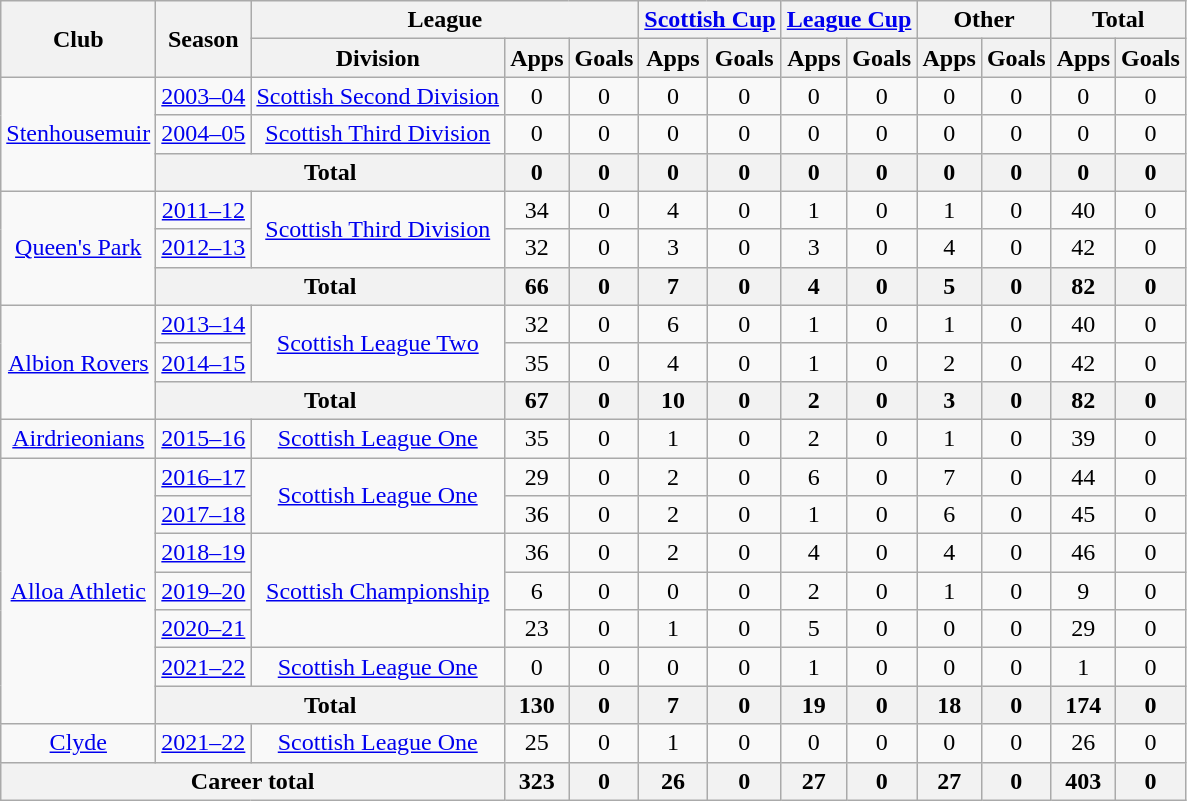<table class="wikitable" style="text-align:center">
<tr>
<th rowspan="2">Club</th>
<th rowspan="2">Season</th>
<th colspan="3">League</th>
<th colspan="2"><a href='#'>Scottish Cup</a></th>
<th colspan="2"><a href='#'>League Cup</a></th>
<th colspan="2">Other</th>
<th colspan="2">Total</th>
</tr>
<tr>
<th>Division</th>
<th>Apps</th>
<th>Goals</th>
<th>Apps</th>
<th>Goals</th>
<th>Apps</th>
<th>Goals</th>
<th>Apps</th>
<th>Goals</th>
<th>Apps</th>
<th>Goals</th>
</tr>
<tr>
<td rowspan="3"><a href='#'>Stenhousemuir</a></td>
<td><a href='#'>2003–04</a></td>
<td><a href='#'>Scottish Second Division</a></td>
<td>0</td>
<td>0</td>
<td>0</td>
<td>0</td>
<td>0</td>
<td>0</td>
<td>0</td>
<td>0</td>
<td>0</td>
<td>0</td>
</tr>
<tr>
<td><a href='#'>2004–05</a></td>
<td><a href='#'>Scottish Third Division</a></td>
<td>0</td>
<td>0</td>
<td>0</td>
<td>0</td>
<td>0</td>
<td>0</td>
<td>0</td>
<td>0</td>
<td>0</td>
<td>0</td>
</tr>
<tr>
<th colspan="2">Total</th>
<th>0</th>
<th>0</th>
<th>0</th>
<th>0</th>
<th>0</th>
<th>0</th>
<th>0</th>
<th>0</th>
<th>0</th>
<th>0</th>
</tr>
<tr>
<td rowspan="3"><a href='#'>Queen's Park</a></td>
<td><a href='#'>2011–12</a></td>
<td rowspan="2"><a href='#'>Scottish Third Division</a></td>
<td>34</td>
<td>0</td>
<td>4</td>
<td>0</td>
<td>1</td>
<td>0</td>
<td>1</td>
<td>0</td>
<td>40</td>
<td>0</td>
</tr>
<tr>
<td><a href='#'>2012–13</a></td>
<td>32</td>
<td>0</td>
<td>3</td>
<td>0</td>
<td>3</td>
<td>0</td>
<td>4</td>
<td>0</td>
<td>42</td>
<td>0</td>
</tr>
<tr>
<th colspan="2">Total</th>
<th>66</th>
<th>0</th>
<th>7</th>
<th>0</th>
<th>4</th>
<th>0</th>
<th>5</th>
<th>0</th>
<th>82</th>
<th>0</th>
</tr>
<tr>
<td rowspan="3"><a href='#'>Albion Rovers</a></td>
<td><a href='#'>2013–14</a></td>
<td rowspan="2"><a href='#'>Scottish League Two</a></td>
<td>32</td>
<td>0</td>
<td>6</td>
<td>0</td>
<td>1</td>
<td>0</td>
<td>1</td>
<td>0</td>
<td>40</td>
<td>0</td>
</tr>
<tr>
<td><a href='#'>2014–15</a></td>
<td>35</td>
<td>0</td>
<td>4</td>
<td>0</td>
<td>1</td>
<td>0</td>
<td>2</td>
<td>0</td>
<td>42</td>
<td>0</td>
</tr>
<tr>
<th colspan="2">Total</th>
<th>67</th>
<th>0</th>
<th>10</th>
<th>0</th>
<th>2</th>
<th>0</th>
<th>3</th>
<th>0</th>
<th>82</th>
<th>0</th>
</tr>
<tr>
<td><a href='#'>Airdrieonians</a></td>
<td><a href='#'>2015–16</a></td>
<td><a href='#'>Scottish League One</a></td>
<td>35</td>
<td>0</td>
<td>1</td>
<td>0</td>
<td>2</td>
<td>0</td>
<td>1</td>
<td>0</td>
<td>39</td>
<td>0</td>
</tr>
<tr>
<td rowspan="7"><a href='#'>Alloa Athletic</a></td>
<td><a href='#'>2016–17</a></td>
<td rowspan="2"><a href='#'>Scottish League One</a></td>
<td>29</td>
<td>0</td>
<td>2</td>
<td>0</td>
<td>6</td>
<td>0</td>
<td>7</td>
<td>0</td>
<td>44</td>
<td>0</td>
</tr>
<tr>
<td><a href='#'>2017–18</a></td>
<td>36</td>
<td>0</td>
<td>2</td>
<td>0</td>
<td>1</td>
<td>0</td>
<td>6</td>
<td>0</td>
<td>45</td>
<td>0</td>
</tr>
<tr>
<td><a href='#'>2018–19</a></td>
<td rowspan=3><a href='#'>Scottish Championship</a></td>
<td>36</td>
<td>0</td>
<td>2</td>
<td>0</td>
<td>4</td>
<td>0</td>
<td>4</td>
<td>0</td>
<td>46</td>
<td>0</td>
</tr>
<tr>
<td><a href='#'>2019–20</a></td>
<td>6</td>
<td>0</td>
<td>0</td>
<td>0</td>
<td>2</td>
<td>0</td>
<td>1</td>
<td>0</td>
<td>9</td>
<td>0</td>
</tr>
<tr>
<td><a href='#'>2020–21</a></td>
<td>23</td>
<td>0</td>
<td>1</td>
<td>0</td>
<td>5</td>
<td>0</td>
<td>0</td>
<td>0</td>
<td>29</td>
<td>0</td>
</tr>
<tr>
<td><a href='#'>2021–22</a></td>
<td><a href='#'>Scottish League One</a></td>
<td>0</td>
<td>0</td>
<td>0</td>
<td>0</td>
<td>1</td>
<td>0</td>
<td>0</td>
<td>0</td>
<td>1</td>
<td>0</td>
</tr>
<tr>
<th colspan="2">Total</th>
<th>130</th>
<th>0</th>
<th>7</th>
<th>0</th>
<th>19</th>
<th>0</th>
<th>18</th>
<th>0</th>
<th>174</th>
<th>0</th>
</tr>
<tr>
<td><a href='#'>Clyde</a></td>
<td><a href='#'>2021–22</a></td>
<td><a href='#'>Scottish League One</a></td>
<td>25</td>
<td>0</td>
<td>1</td>
<td>0</td>
<td>0</td>
<td>0</td>
<td>0</td>
<td>0</td>
<td>26</td>
<td>0</td>
</tr>
<tr>
<th colspan="3">Career total</th>
<th>323</th>
<th>0</th>
<th>26</th>
<th>0</th>
<th>27</th>
<th>0</th>
<th>27</th>
<th>0</th>
<th>403</th>
<th>0</th>
</tr>
</table>
